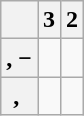<table class="wikitable">
<tr ---- valign="center">
<th></th>
<th>3</th>
<th>2</th>
</tr>
<tr ---- valign="center"  align="center">
<th>, −</th>
<td></td>
<td></td>
</tr>
<tr ---- valign="center"  align="center">
<th>, </th>
<td></td>
<td></td>
</tr>
</table>
